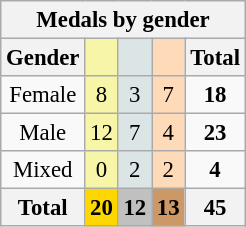<table class=wikitable style=font-size:95%;float:center;text-align:center>
<tr>
<th colspan=5>Medals by gender</th>
</tr>
<tr>
<th>Gender</th>
<td bgcolor=F7F6A8></td>
<td bgcolor=DCE5E5></td>
<td bgcolor=FFDAB9></td>
<th>Total</th>
</tr>
<tr>
<td>Female</td>
<td bgcolor=F7F6A8>8</td>
<td bgcolor=DCE5E5>3</td>
<td bgcolor=FFDAB9>7</td>
<td><strong>18</strong></td>
</tr>
<tr>
<td>Male</td>
<td bgcolor=F7F6A8>12</td>
<td bgcolor=DCE5E5>7</td>
<td bgcolor=FFDAB9>4</td>
<td><strong>23</strong></td>
</tr>
<tr>
<td>Mixed</td>
<td bgcolor=F7F6A8>0</td>
<td bgcolor=DCE5E5>2</td>
<td bgcolor=FFDAB9>2</td>
<td><strong>4</strong></td>
</tr>
<tr>
<th>Total</th>
<th style=background:gold>20</th>
<th style=background:silver>12</th>
<th style=background:#c96>13</th>
<th>45</th>
</tr>
</table>
